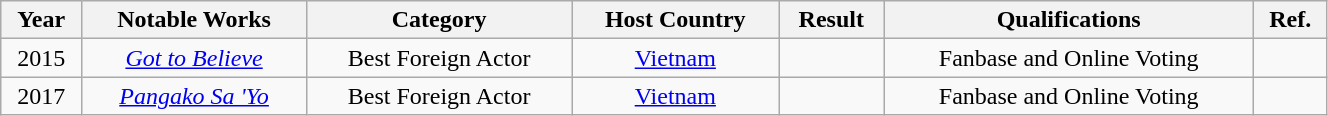<table class="wikitable" style="text-align:center" width=70%>
<tr>
<th>Year</th>
<th>Notable Works</th>
<th>Category</th>
<th>Host Country</th>
<th>Result</th>
<th>Qualifications</th>
<th>Ref.</th>
</tr>
<tr>
<td>2015</td>
<td><em><a href='#'>Got to Believe</a></em></td>
<td>Best Foreign Actor</td>
<td><a href='#'>Vietnam</a></td>
<td></td>
<td>Fanbase and Online Voting</td>
<td></td>
</tr>
<tr>
<td>2017</td>
<td><a href='#'><em>Pangako Sa 'Yo</em></a></td>
<td>Best Foreign Actor</td>
<td><a href='#'>Vietnam</a></td>
<td></td>
<td>Fanbase and Online Voting</td>
<td></td>
</tr>
</table>
